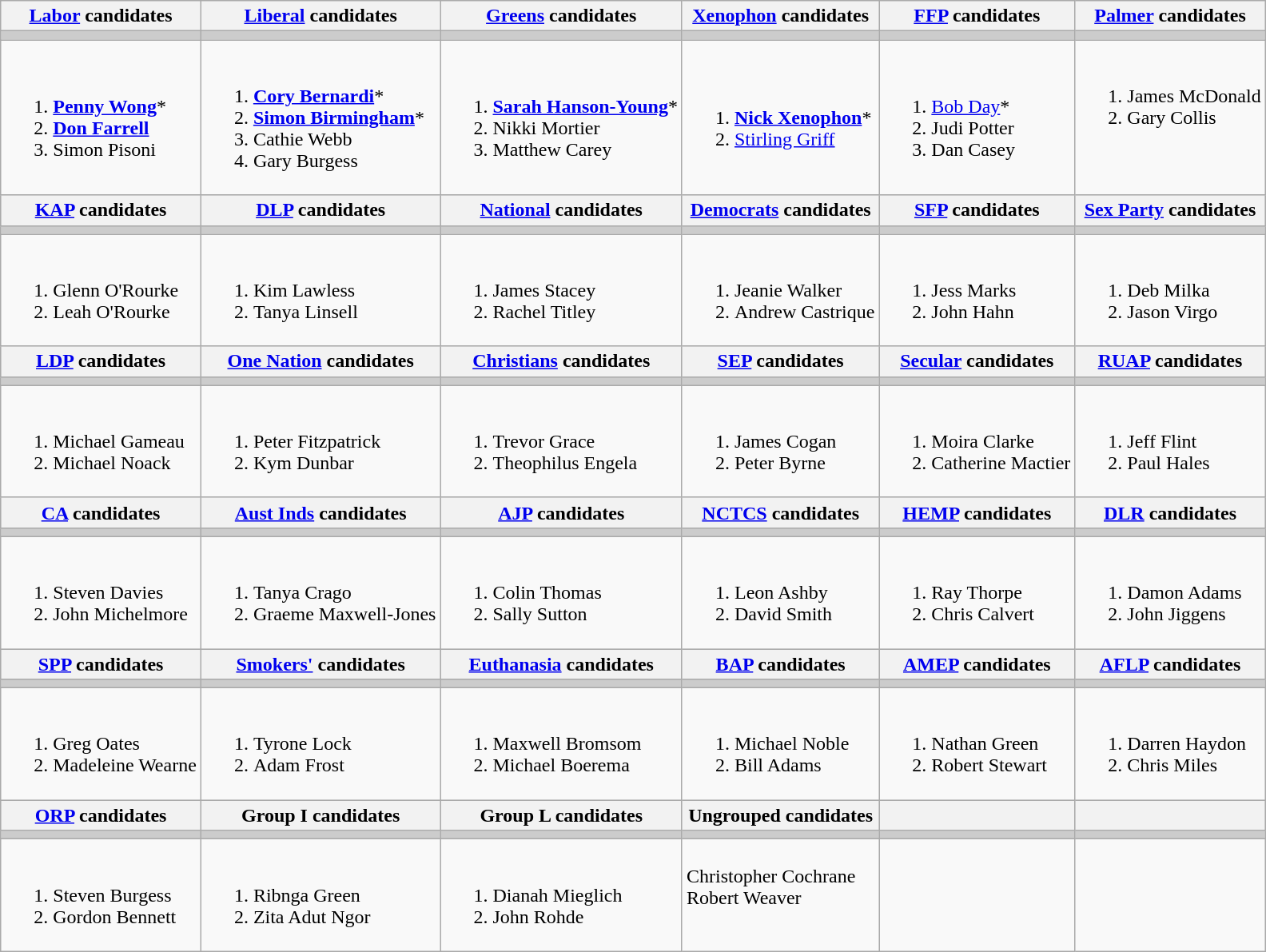<table class="wikitable">
<tr>
<th><a href='#'>Labor</a> candidates</th>
<th><a href='#'>Liberal</a> candidates</th>
<th><a href='#'>Greens</a> candidates</th>
<th><a href='#'>Xenophon</a> candidates</th>
<th><a href='#'>FFP</a> candidates</th>
<th><a href='#'>Palmer</a> candidates</th>
</tr>
<tr style="background:#ccc;">
<td></td>
<td></td>
<td></td>
<td></td>
<td></td>
<td></td>
</tr>
<tr>
<td><br><ol><li><strong><a href='#'>Penny Wong</a></strong>*</li><li><strong><a href='#'>Don Farrell</a></strong></li><li>Simon Pisoni</li></ol></td>
<td><br><ol><li><strong><a href='#'>Cory Bernardi</a></strong>*</li><li><strong><a href='#'>Simon Birmingham</a></strong>*</li><li>Cathie Webb</li><li>Gary Burgess</li></ol></td>
<td><br><ol><li><strong><a href='#'>Sarah Hanson-Young</a></strong>*</li><li>Nikki Mortier</li><li>Matthew Carey</li></ol></td>
<td><br><ol><li><strong><a href='#'>Nick Xenophon</a></strong>*</li><li><a href='#'>Stirling Griff</a></li></ol></td>
<td><br><ol><li><a href='#'>Bob Day</a>*</li><li>Judi Potter</li><li>Dan Casey</li></ol></td>
<td valign=top><br><ol><li>James McDonald</li><li>Gary Collis</li></ol></td>
</tr>
<tr style="background:#ccc;">
<th><a href='#'>KAP</a> candidates</th>
<th><a href='#'>DLP</a> candidates</th>
<th><a href='#'>National</a> candidates</th>
<th><a href='#'>Democrats</a> candidates</th>
<th><a href='#'>SFP</a> candidates</th>
<th><a href='#'>Sex Party</a> candidates</th>
</tr>
<tr style="background:#ccc;">
<td></td>
<td></td>
<td></td>
<td></td>
<td></td>
<td></td>
</tr>
<tr>
<td valign=top><br><ol><li>Glenn O'Rourke</li><li>Leah O'Rourke</li></ol></td>
<td valign=top><br><ol><li>Kim Lawless</li><li>Tanya Linsell</li></ol></td>
<td valign=top><br><ol><li>James Stacey</li><li>Rachel Titley</li></ol></td>
<td valign=top><br><ol><li>Jeanie Walker</li><li>Andrew Castrique</li></ol></td>
<td valign=top><br><ol><li>Jess Marks</li><li>John Hahn</li></ol></td>
<td valign=top><br><ol><li>Deb Milka</li><li>Jason Virgo</li></ol></td>
</tr>
<tr style="background:#ccc;">
<th><a href='#'>LDP</a> candidates</th>
<th><a href='#'>One Nation</a> candidates</th>
<th><a href='#'>Christians</a> candidates</th>
<th><a href='#'>SEP</a> candidates</th>
<th><a href='#'>Secular</a> candidates</th>
<th><a href='#'>RUAP</a> candidates</th>
</tr>
<tr style="background:#ccc;">
<td></td>
<td></td>
<td></td>
<td></td>
<td></td>
<td></td>
</tr>
<tr>
<td valign=top><br><ol><li>Michael Gameau</li><li>Michael Noack</li></ol></td>
<td valign=top><br><ol><li>Peter Fitzpatrick</li><li>Kym Dunbar</li></ol></td>
<td valign=top><br><ol><li>Trevor Grace</li><li>Theophilus Engela</li></ol></td>
<td valign=top><br><ol><li>James Cogan</li><li>Peter Byrne</li></ol></td>
<td valign=top><br><ol><li>Moira Clarke</li><li>Catherine Mactier</li></ol></td>
<td valign=top><br><ol><li>Jeff Flint</li><li>Paul Hales</li></ol></td>
</tr>
<tr style="background:#ccc;">
<th><a href='#'>CA</a> candidates</th>
<th><a href='#'>Aust Inds</a> candidates</th>
<th><a href='#'>AJP</a> candidates</th>
<th><a href='#'>NCTCS</a> candidates</th>
<th><a href='#'>HEMP</a> candidates</th>
<th><a href='#'>DLR</a> candidates</th>
</tr>
<tr style="background:#ccc;">
<td></td>
<td></td>
<td></td>
<td></td>
<td></td>
<td></td>
</tr>
<tr>
<td valign=top><br><ol><li>Steven Davies</li><li>John Michelmore</li></ol></td>
<td valign=top><br><ol><li>Tanya Crago</li><li>Graeme Maxwell-Jones</li></ol></td>
<td valign=top><br><ol><li>Colin Thomas</li><li>Sally Sutton</li></ol></td>
<td valign=top><br><ol><li>Leon Ashby</li><li>David Smith</li></ol></td>
<td valign=top><br><ol><li>Ray Thorpe</li><li>Chris Calvert</li></ol></td>
<td valign=top><br><ol><li>Damon Adams</li><li>John Jiggens</li></ol></td>
</tr>
<tr style="background:#ccc;">
<th><a href='#'>SPP</a> candidates</th>
<th><a href='#'>Smokers'</a> candidates</th>
<th><a href='#'>Euthanasia</a> candidates</th>
<th><a href='#'>BAP</a> candidates</th>
<th><a href='#'>AMEP</a> candidates</th>
<th><a href='#'>AFLP</a> candidates</th>
</tr>
<tr style="background:#ccc;">
<td></td>
<td></td>
<td></td>
<td></td>
<td></td>
<td></td>
</tr>
<tr>
<td valign=top><br><ol><li>Greg Oates</li><li>Madeleine Wearne</li></ol></td>
<td valign=top><br><ol><li>Tyrone Lock</li><li>Adam Frost</li></ol></td>
<td valign=top><br><ol><li>Maxwell Bromsom</li><li>Michael Boerema</li></ol></td>
<td valign=top><br><ol><li>Michael Noble</li><li>Bill Adams</li></ol></td>
<td valign=top><br><ol><li>Nathan Green</li><li>Robert Stewart</li></ol></td>
<td valign=top><br><ol><li>Darren Haydon</li><li>Chris Miles</li></ol></td>
</tr>
<tr style="background:#ccc;">
<th><a href='#'>ORP</a> candidates</th>
<th>Group I candidates</th>
<th>Group L candidates</th>
<th>Ungrouped candidates</th>
<th></th>
<th></th>
</tr>
<tr style="background:#ccc;">
<td></td>
<td></td>
<td></td>
<td></td>
<td></td>
<td></td>
</tr>
<tr>
<td valign=top><br><ol><li>Steven Burgess</li><li>Gordon Bennett</li></ol></td>
<td valign=top><br><ol><li>Ribnga Green</li><li>Zita Adut Ngor</li></ol></td>
<td valign=top><br><ol><li>Dianah Mieglich</li><li>John Rohde</li></ol></td>
<td valign=top><br>Christopher Cochrane <br>
Robert Weaver</td>
<td valign=top></td>
<td valign=top></td>
</tr>
</table>
